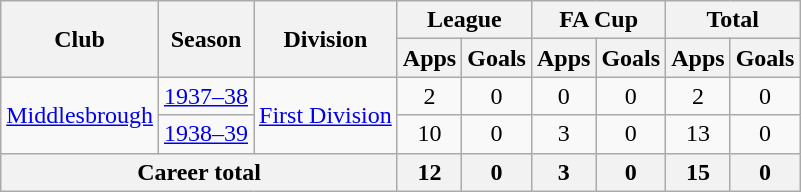<table class="wikitable" style="text-align:center;">
<tr>
<th rowspan="2">Club</th>
<th rowspan="2">Season</th>
<th rowspan="2">Division</th>
<th colspan="2">League</th>
<th colspan="2">FA Cup</th>
<th colspan="2">Total</th>
</tr>
<tr>
<th>Apps</th>
<th>Goals</th>
<th>Apps</th>
<th>Goals</th>
<th>Apps</th>
<th>Goals</th>
</tr>
<tr>
<td rowspan="2"><a href='#'>Middlesbrough</a></td>
<td><a href='#'>1937–38</a></td>
<td rowspan="2"><a href='#'>First Division</a></td>
<td>2</td>
<td>0</td>
<td>0</td>
<td>0</td>
<td>2</td>
<td>0</td>
</tr>
<tr>
<td><a href='#'>1938–39</a></td>
<td>10</td>
<td>0</td>
<td>3</td>
<td>0</td>
<td>13</td>
<td>0</td>
</tr>
<tr>
<th colspan="3">Career total</th>
<th>12</th>
<th>0</th>
<th>3</th>
<th>0</th>
<th>15</th>
<th>0</th>
</tr>
</table>
